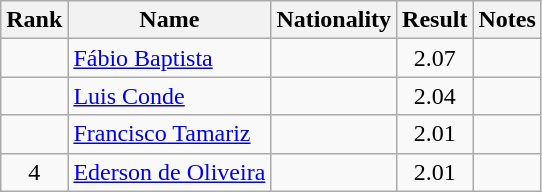<table class="wikitable sortable" style="text-align:center">
<tr>
<th>Rank</th>
<th>Name</th>
<th>Nationality</th>
<th>Result</th>
<th>Notes</th>
</tr>
<tr>
<td align=center></td>
<td align=left><a href='#'>Fábio Baptista</a></td>
<td align=left></td>
<td>2.07</td>
<td></td>
</tr>
<tr>
<td align=center></td>
<td align=left><a href='#'>Luis Conde</a></td>
<td align=left></td>
<td>2.04</td>
<td></td>
</tr>
<tr>
<td align=center></td>
<td align=left><a href='#'>Francisco Tamariz</a></td>
<td align=left></td>
<td>2.01</td>
<td></td>
</tr>
<tr>
<td align=center>4</td>
<td align=left><a href='#'>Ederson de Oliveira</a></td>
<td align=left></td>
<td>2.01</td>
<td></td>
</tr>
</table>
